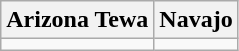<table class="wikitable">
<tr>
<th>Arizona Tewa</th>
<th>Navajo</th>
</tr>
<tr>
<td></td>
<td></td>
</tr>
</table>
